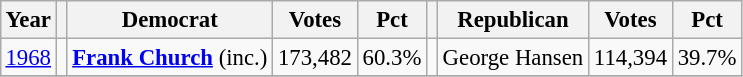<table class="wikitable" style="margin:0.5em ; font-size:95%">
<tr>
<th>Year</th>
<th></th>
<th>Democrat</th>
<th>Votes</th>
<th>Pct</th>
<th></th>
<th>Republican</th>
<th>Votes</th>
<th>Pct</th>
</tr>
<tr>
<td><a href='#'>1968</a></td>
<td></td>
<td><strong><a href='#'>Frank Church</a></strong> (inc.)</td>
<td>173,482</td>
<td>60.3%</td>
<td></td>
<td>George Hansen</td>
<td>114,394</td>
<td>39.7%</td>
</tr>
<tr>
</tr>
</table>
